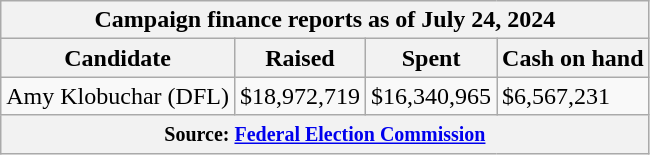<table class="wikitable sortable">
<tr>
<th colspan=4>Campaign finance reports as of July 24, 2024</th>
</tr>
<tr style="text-align:center;">
<th>Candidate</th>
<th>Raised</th>
<th>Spent</th>
<th>Cash on hand</th>
</tr>
<tr>
<td>Amy Klobuchar (DFL)</td>
<td>$18,972,719</td>
<td>$16,340,965</td>
<td>$6,567,231</td>
</tr>
<tr>
<th colspan="4"><small>Source: <a href='#'>Federal Election Commission</a></small></th>
</tr>
</table>
